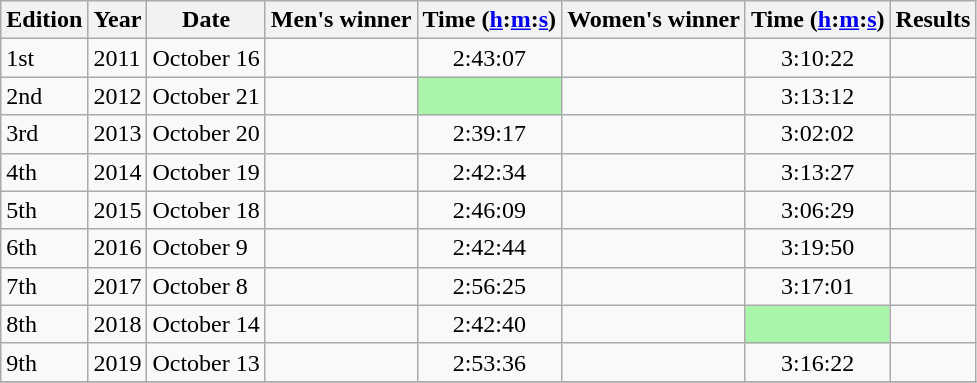<table class="wikitable sortable">
<tr>
<th>Edition</th>
<th>Year</th>
<th class="unsortable">Date</th>
<th>Men's winner</th>
<th>Time (<a href='#'>h</a>:<a href='#'>m</a>:<a href='#'>s</a>)</th>
<th>Women's winner</th>
<th>Time  (<a href='#'>h</a>:<a href='#'>m</a>:<a href='#'>s</a>)</th>
<th>Results</th>
</tr>
<tr>
<td>1st</td>
<td>2011</td>
<td>October 16</td>
<td></td>
<td align=center>2:43:07</td>
<td></td>
<td align=center>3:10:22</td>
<td></td>
</tr>
<tr>
<td>2nd</td>
<td>2012</td>
<td>October 21</td>
<td></td>
<td align=center bgcolor=#A9F5A9><strong></strong></td>
<td></td>
<td align=center>3:13:12</td>
<td></td>
</tr>
<tr>
<td>3rd</td>
<td>2013</td>
<td>October 20</td>
<td></td>
<td align=center>2:39:17</td>
<td></td>
<td align=center>3:02:02</td>
<td></td>
</tr>
<tr>
<td>4th</td>
<td>2014</td>
<td>October 19</td>
<td></td>
<td align=center>2:42:34</td>
<td></td>
<td align=center>3:13:27</td>
<td></td>
</tr>
<tr>
<td>5th</td>
<td>2015</td>
<td>October 18</td>
<td></td>
<td align=center>2:46:09</td>
<td></td>
<td align=center>3:06:29</td>
<td></td>
</tr>
<tr>
<td>6th</td>
<td>2016</td>
<td>October 9</td>
<td></td>
<td align=center>2:42:44</td>
<td></td>
<td align=center>3:19:50</td>
<td></td>
</tr>
<tr>
<td>7th</td>
<td>2017</td>
<td>October 8</td>
<td></td>
<td align=center>2:56:25</td>
<td></td>
<td align=center>3:17:01</td>
<td></td>
</tr>
<tr>
<td>8th</td>
<td>2018</td>
<td>October 14</td>
<td></td>
<td align=center>2:42:40</td>
<td></td>
<td align=center bgcolor=#A9F5A9><strong></strong></td>
<td></td>
</tr>
<tr>
<td>9th</td>
<td>2019</td>
<td>October 13</td>
<td></td>
<td align=center>2:53:36</td>
<td></td>
<td align=center>3:16:22</td>
<td></td>
</tr>
<tr>
</tr>
</table>
